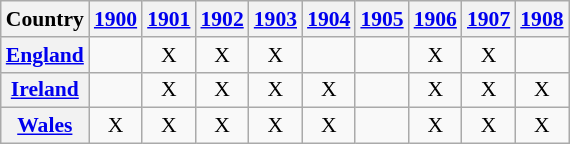<table class="wikitable" style="font-size: 90%; margin-left: 20px;">
<tr>
<th scope="col">Country</th>
<th scope="col"><a href='#'>1900</a></th>
<th scope="col"><a href='#'>1901</a></th>
<th scope="col"><a href='#'>1902</a></th>
<th scope="col"><a href='#'>1903</a></th>
<th scope="col"><a href='#'>1904</a></th>
<th scope="col"><a href='#'>1905</a></th>
<th scope="col"><a href='#'>1906</a></th>
<th scope="col"><a href='#'>1907</a></th>
<th scope="col"><a href='#'>1908</a></th>
</tr>
<tr>
<th scope="row"><a href='#'>England</a></th>
<td align=center></td>
<td align=center>X</td>
<td align=center>X</td>
<td align=center>X</td>
<td align=center></td>
<td align=center></td>
<td align=center>X</td>
<td align=center>X</td>
<td align=center></td>
</tr>
<tr>
<th scope="row"><a href='#'>Ireland</a></th>
<td align=center></td>
<td align=center>X</td>
<td align=center>X</td>
<td align=center>X</td>
<td align=center>X</td>
<td align=center></td>
<td align=center>X</td>
<td align=center>X</td>
<td align=center>X</td>
</tr>
<tr>
<th scope="row"><a href='#'>Wales</a></th>
<td align=center>X</td>
<td align=center>X</td>
<td align=center>X</td>
<td align=center>X</td>
<td align=center>X</td>
<td align=center></td>
<td align=center>X</td>
<td align=center>X</td>
<td align=center>X</td>
</tr>
</table>
